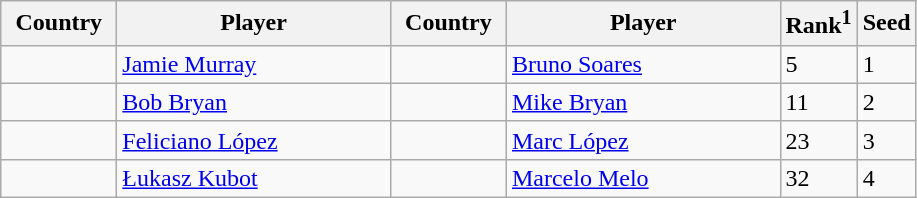<table class="sortable wikitable">
<tr>
<th width="70">Country</th>
<th width="175">Player</th>
<th width="70">Country</th>
<th width="175">Player</th>
<th>Rank<sup>1</sup></th>
<th>Seed</th>
</tr>
<tr>
<td></td>
<td><a href='#'>Jamie Murray</a></td>
<td></td>
<td><a href='#'>Bruno Soares</a></td>
<td>5</td>
<td>1</td>
</tr>
<tr>
<td></td>
<td><a href='#'>Bob Bryan</a></td>
<td></td>
<td><a href='#'>Mike Bryan</a></td>
<td>11</td>
<td>2</td>
</tr>
<tr>
<td></td>
<td><a href='#'>Feliciano López</a></td>
<td></td>
<td><a href='#'>Marc López</a></td>
<td>23</td>
<td>3</td>
</tr>
<tr>
<td></td>
<td><a href='#'>Łukasz Kubot</a></td>
<td></td>
<td><a href='#'>Marcelo Melo</a></td>
<td>32</td>
<td>4</td>
</tr>
</table>
